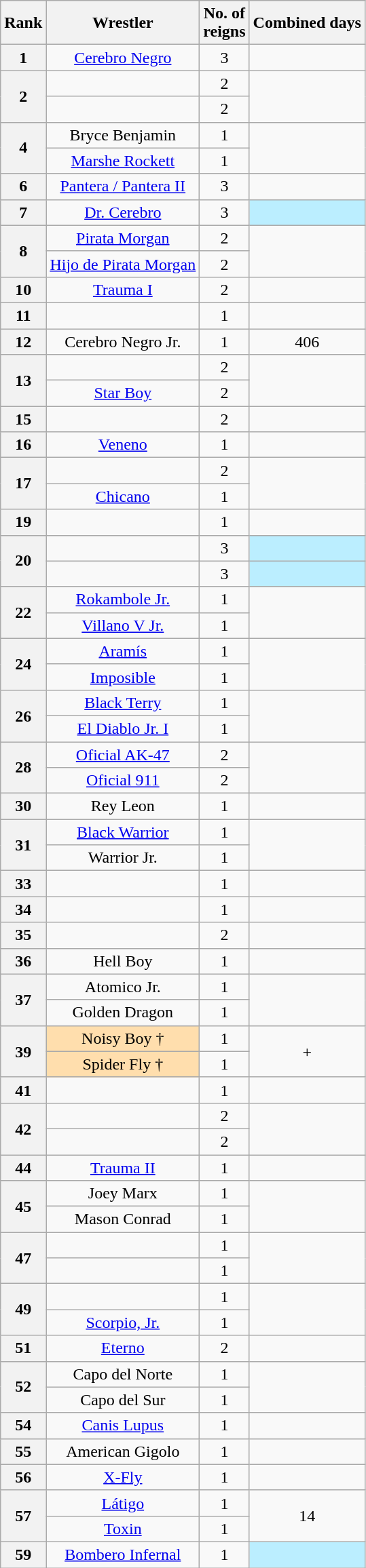<table class="wikitable sortable" style="text-align:center">
<tr>
<th>Rank</th>
<th>Wrestler</th>
<th>No. of<br>reigns</th>
<th>Combined days</th>
</tr>
<tr>
<th>1</th>
<td><a href='#'>Cerebro Negro</a></td>
<td>3</td>
<td></td>
</tr>
<tr>
<th rowspan=2>2</th>
<td></td>
<td>2</td>
<td rowspan=2></td>
</tr>
<tr>
<td></td>
<td>2</td>
</tr>
<tr>
<th rowspan=2>4</th>
<td>Bryce Benjamin</td>
<td>1</td>
<td rowspan=2></td>
</tr>
<tr>
<td><a href='#'>Marshe Rockett</a></td>
<td>1</td>
</tr>
<tr>
<th>6</th>
<td><a href='#'>Pantera / Pantera II</a></td>
<td>3</td>
<td></td>
</tr>
<tr>
<th>7</th>
<td><a href='#'>Dr. Cerebro</a></td>
<td>3</td>
<td style="background-color:#bbeeff"></td>
</tr>
<tr>
<th rowspan=2>8</th>
<td><a href='#'>Pirata Morgan</a></td>
<td>2</td>
<td rowspan=2></td>
</tr>
<tr>
<td><a href='#'>Hijo de Pirata Morgan</a></td>
<td>2</td>
</tr>
<tr>
<th>10</th>
<td><a href='#'>Trauma I</a></td>
<td>2</td>
<td></td>
</tr>
<tr>
<th>11</th>
<td></td>
<td>1</td>
<td></td>
</tr>
<tr>
<th>12</th>
<td>Cerebro Negro Jr.</td>
<td>1</td>
<td>406</td>
</tr>
<tr>
<th rowspan=2>13</th>
<td></td>
<td>2</td>
<td rowspan=2></td>
</tr>
<tr>
<td><a href='#'>Star Boy</a></td>
<td>2</td>
</tr>
<tr>
<th>15</th>
<td></td>
<td>2</td>
<td></td>
</tr>
<tr>
<th>16</th>
<td><a href='#'>Veneno</a></td>
<td>1</td>
<td></td>
</tr>
<tr>
<th rowspan=2>17</th>
<td></td>
<td>2</td>
<td rowspan=2></td>
</tr>
<tr>
<td><a href='#'>Chicano</a></td>
<td>1</td>
</tr>
<tr>
<th>19</th>
<td></td>
<td>1</td>
<td></td>
</tr>
<tr>
<th rowspan=2>20</th>
<td></td>
<td>3</td>
<td style="background-color:#bbeeff"></td>
</tr>
<tr>
<td></td>
<td>3</td>
<td style="background-color:#bbeeff"></td>
</tr>
<tr>
<th rowspan=2>22</th>
<td><a href='#'>Rokambole Jr.</a></td>
<td>1</td>
<td rowspan=2></td>
</tr>
<tr>
<td><a href='#'>Villano V Jr.</a></td>
<td>1</td>
</tr>
<tr>
<th rowspan=2>24</th>
<td><a href='#'>Aramís</a></td>
<td>1</td>
<td rowspan=2></td>
</tr>
<tr>
<td><a href='#'>Imposible</a></td>
<td>1</td>
</tr>
<tr>
<th rowspan=2>26</th>
<td><a href='#'>Black Terry</a></td>
<td>1</td>
<td rowspan=2></td>
</tr>
<tr>
<td><a href='#'>El Diablo Jr. I</a></td>
<td>1</td>
</tr>
<tr>
<th rowspan=2>28</th>
<td><a href='#'>Oficial AK-47</a></td>
<td>2</td>
<td rowspan=2></td>
</tr>
<tr>
<td><a href='#'>Oficial 911</a></td>
<td>2</td>
</tr>
<tr>
<th>30</th>
<td>Rey Leon</td>
<td>1</td>
<td></td>
</tr>
<tr>
<th rowspan=2>31</th>
<td><a href='#'>Black Warrior</a></td>
<td>1</td>
<td rowspan=2></td>
</tr>
<tr>
<td>Warrior Jr.</td>
<td>1</td>
</tr>
<tr>
<th>33</th>
<td></td>
<td>1</td>
<td></td>
</tr>
<tr>
<th>34</th>
<td></td>
<td>1</td>
<td></td>
</tr>
<tr>
<th>35</th>
<td></td>
<td>2</td>
<td></td>
</tr>
<tr>
<th>36</th>
<td>Hell Boy</td>
<td>1</td>
<td></td>
</tr>
<tr>
<th rowspan=2>37</th>
<td>Atomico Jr.</td>
<td>1</td>
<td rowspan=2></td>
</tr>
<tr>
<td>Golden Dragon</td>
<td>1</td>
</tr>
<tr>
<th rowspan=2>39</th>
<td style="background: #ffdead;">Noisy Boy †</td>
<td>1</td>
<td rowspan=2>+</td>
</tr>
<tr>
<td style="background: #ffdead;">Spider Fly †</td>
<td>1</td>
</tr>
<tr>
<th>41</th>
<td></td>
<td>1</td>
<td></td>
</tr>
<tr>
<th rowspan=2>42</th>
<td></td>
<td>2</td>
<td rowspan=2></td>
</tr>
<tr>
<td></td>
<td>2</td>
</tr>
<tr>
<th>44</th>
<td><a href='#'>Trauma II</a></td>
<td>1</td>
<td></td>
</tr>
<tr>
<th rowspan=2>45</th>
<td>Joey Marx</td>
<td>1</td>
<td rowspan=2></td>
</tr>
<tr>
<td>Mason Conrad</td>
<td>1</td>
</tr>
<tr>
<th rowspan=2>47</th>
<td></td>
<td>1</td>
<td rowspan=2></td>
</tr>
<tr>
<td></td>
<td>1</td>
</tr>
<tr>
<th rowspan=2>49</th>
<td></td>
<td>1</td>
<td rowspan=2></td>
</tr>
<tr>
<td><a href='#'>Scorpio, Jr.</a></td>
<td>1</td>
</tr>
<tr>
<th>51</th>
<td><a href='#'>Eterno</a></td>
<td>2</td>
<td></td>
</tr>
<tr>
<th rowspan=2>52</th>
<td>Capo del Norte</td>
<td>1</td>
<td rowspan=2></td>
</tr>
<tr>
<td>Capo del Sur</td>
<td>1</td>
</tr>
<tr>
<th>54</th>
<td><a href='#'>Canis Lupus</a></td>
<td>1</td>
<td></td>
</tr>
<tr>
<th>55</th>
<td>American Gigolo</td>
<td>1</td>
<td></td>
</tr>
<tr>
<th>56</th>
<td><a href='#'>X-Fly</a></td>
<td>1</td>
<td></td>
</tr>
<tr>
<th rowspan=2>57</th>
<td><a href='#'>Látigo</a></td>
<td>1</td>
<td rowspan=2>14</td>
</tr>
<tr>
<td><a href='#'>Toxin</a></td>
<td>1</td>
</tr>
<tr>
<th>59</th>
<td><a href='#'>Bombero Infernal</a></td>
<td>1</td>
<td style="background-color:#bbeeff"></td>
</tr>
</table>
